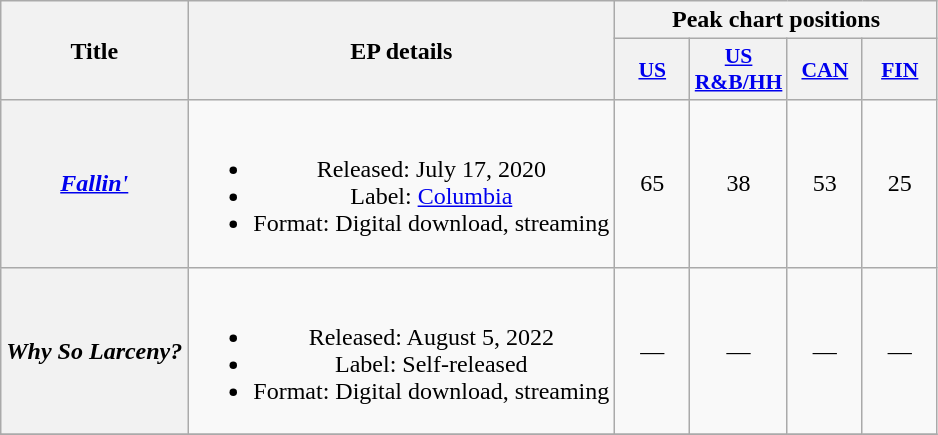<table class="wikitable plainrowheaders" style="text-align:center;">
<tr>
<th rowspan="2">Title</th>
<th rowspan="2">EP details</th>
<th colspan="4">Peak chart positions</th>
</tr>
<tr>
<th scope="col" style="width:3em;font-size:90%;"><a href='#'>US</a><br></th>
<th scope="col" style="width:3em;font-size:90%;"><a href='#'>US<br>R&B/HH</a><br></th>
<th scope="col" style="width:3em;font-size:90%;"><a href='#'>CAN</a><br></th>
<th scope="col" style="width:3em;font-size:90%;"><a href='#'>FIN</a><br></th>
</tr>
<tr>
<th scope="row"><em><a href='#'>Fallin'</a></em></th>
<td><br><ul><li>Released: July 17, 2020</li><li>Label: <a href='#'>Columbia</a></li><li>Format: Digital download, streaming</li></ul></td>
<td>65</td>
<td>38</td>
<td>53</td>
<td>25</td>
</tr>
<tr>
<th scope="row"><em>Why So Larceny?</em></th>
<td><br><ul><li>Released: August 5, 2022</li><li>Label: Self-released</li><li>Format: Digital download, streaming</li></ul></td>
<td>—</td>
<td>—</td>
<td>—</td>
<td>—</td>
</tr>
<tr>
</tr>
</table>
